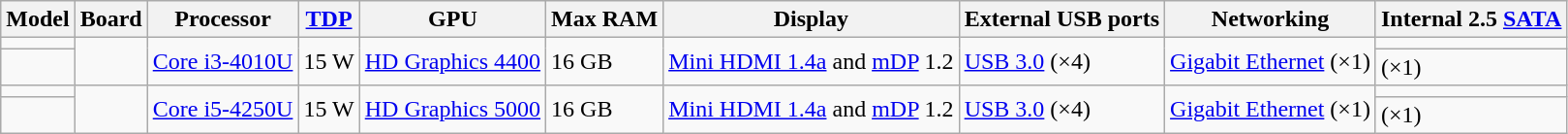<table class="wikitable">
<tr>
<th>Model</th>
<th>Board</th>
<th>Processor</th>
<th><a href='#'>TDP</a></th>
<th>GPU</th>
<th>Max RAM</th>
<th>Display</th>
<th>External USB ports</th>
<th>Networking</th>
<th>Internal 2.5 <a href='#'>SATA</a></th>
</tr>
<tr>
<td></td>
<td rowspan="2"></td>
<td rowspan="2"><a href='#'>Core i3-4010U</a></td>
<td rowspan="2">15 W</td>
<td rowspan="2"><a href='#'>HD Graphics 4400</a></td>
<td rowspan="2">16 GB</td>
<td rowspan="2"><a href='#'>Mini HDMI 1.4a</a> and <a href='#'>mDP</a> 1.2</td>
<td rowspan="2"><a href='#'>USB 3.0</a> (×4)</td>
<td rowspan="2"><a href='#'>Gigabit Ethernet</a> (×1)</td>
<td></td>
</tr>
<tr>
<td></td>
<td> (×1)</td>
</tr>
<tr>
<td></td>
<td rowspan="2"></td>
<td rowspan="2"><a href='#'>Core i5-4250U</a></td>
<td rowspan="2">15 W</td>
<td rowspan="2"><a href='#'>HD Graphics 5000</a></td>
<td rowspan="2">16 GB</td>
<td rowspan="2"><a href='#'>Mini HDMI 1.4a</a> and <a href='#'>mDP</a> 1.2</td>
<td rowspan="2"><a href='#'>USB 3.0</a> (×4)</td>
<td rowspan="2"><a href='#'>Gigabit Ethernet</a> (×1)</td>
<td></td>
</tr>
<tr>
<td></td>
<td> (×1)</td>
</tr>
</table>
